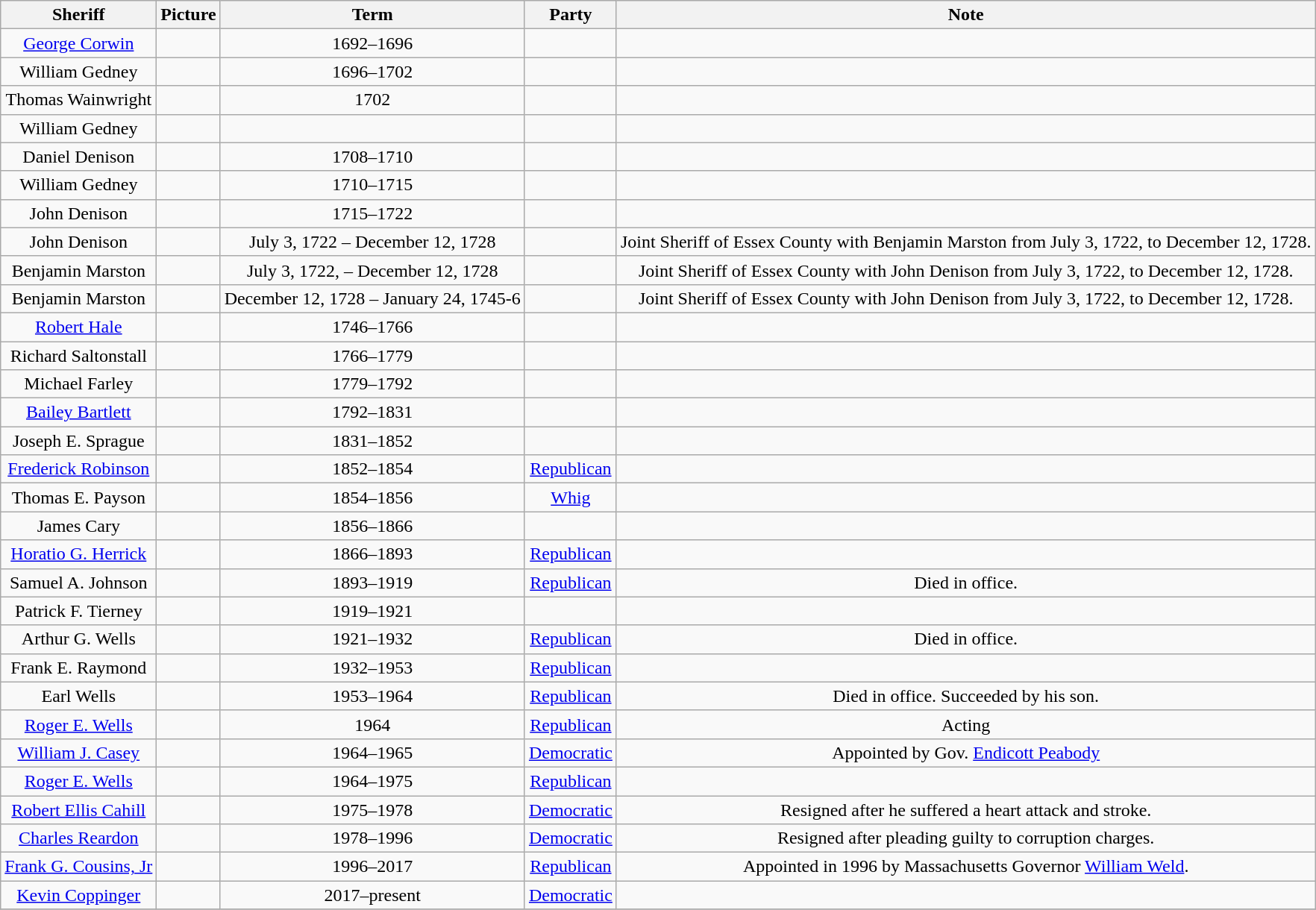<table class=wikitable style="text-align:center">
<tr>
<th>Sheriff</th>
<th>Picture</th>
<th>Term</th>
<th>Party</th>
<th>Note</th>
</tr>
<tr>
<td><a href='#'>George Corwin</a></td>
<td></td>
<td>1692–1696</td>
<td></td>
<td></td>
</tr>
<tr>
<td>William Gedney</td>
<td></td>
<td>1696–1702</td>
<td></td>
<td></td>
</tr>
<tr>
<td>Thomas Wainwright</td>
<td></td>
<td>1702</td>
<td></td>
<td></td>
</tr>
<tr>
<td>William Gedney</td>
<td></td>
<td></td>
<td></td>
<td></td>
</tr>
<tr>
<td>Daniel Denison</td>
<td></td>
<td>1708–1710</td>
<td></td>
<td></td>
</tr>
<tr>
<td>William Gedney</td>
<td></td>
<td>1710–1715</td>
<td></td>
<td></td>
</tr>
<tr>
<td>John Denison</td>
<td></td>
<td>1715–1722</td>
<td></td>
<td></td>
</tr>
<tr>
<td>John Denison</td>
<td></td>
<td>July 3, 1722 – December 12, 1728</td>
<td></td>
<td>Joint Sheriff of Essex County with Benjamin Marston from July 3, 1722, to December 12, 1728.</td>
</tr>
<tr>
<td>Benjamin Marston</td>
<td></td>
<td>July 3, 1722, – December 12, 1728</td>
<td></td>
<td>Joint Sheriff of Essex County with John Denison from July 3, 1722, to December 12, 1728.</td>
</tr>
<tr>
<td>Benjamin Marston</td>
<td></td>
<td>December 12, 1728 – January 24, 1745-6</td>
<td></td>
<td>Joint Sheriff of Essex County with John Denison from July 3, 1722, to December 12, 1728.</td>
</tr>
<tr>
<td><a href='#'>Robert Hale</a></td>
<td></td>
<td>1746–1766</td>
<td></td>
<td></td>
</tr>
<tr>
<td>Richard Saltonstall</td>
<td></td>
<td>1766–1779</td>
<td></td>
<td></td>
</tr>
<tr>
<td>Michael Farley</td>
<td></td>
<td>1779–1792</td>
<td></td>
<td></td>
</tr>
<tr>
<td><a href='#'>Bailey Bartlett</a></td>
<td></td>
<td>1792–1831</td>
<td></td>
<td></td>
</tr>
<tr>
<td>Joseph E. Sprague</td>
<td></td>
<td>1831–1852</td>
<td></td>
<td></td>
</tr>
<tr>
<td><a href='#'>Frederick Robinson</a></td>
<td></td>
<td>1852–1854</td>
<td><a href='#'>Republican</a></td>
<td></td>
</tr>
<tr>
<td>Thomas E. Payson</td>
<td></td>
<td>1854–1856</td>
<td><a href='#'>Whig</a></td>
<td></td>
</tr>
<tr>
<td>James Cary</td>
<td></td>
<td>1856–1866</td>
<td></td>
<td></td>
</tr>
<tr>
<td><a href='#'>Horatio G. Herrick</a></td>
<td></td>
<td>1866–1893</td>
<td><a href='#'>Republican</a></td>
<td></td>
</tr>
<tr>
<td>Samuel A. Johnson</td>
<td></td>
<td>1893–1919</td>
<td><a href='#'>Republican</a></td>
<td>Died in office.</td>
</tr>
<tr>
<td>Patrick F. Tierney</td>
<td></td>
<td>1919–1921</td>
<td></td>
<td></td>
</tr>
<tr>
<td>Arthur G. Wells</td>
<td></td>
<td>1921–1932</td>
<td><a href='#'>Republican</a></td>
<td>Died in office.</td>
</tr>
<tr>
<td>Frank E. Raymond</td>
<td></td>
<td>1932–1953</td>
<td><a href='#'>Republican</a></td>
<td></td>
</tr>
<tr>
<td>Earl Wells</td>
<td></td>
<td>1953–1964</td>
<td><a href='#'>Republican</a></td>
<td>Died in office. Succeeded by his son.</td>
</tr>
<tr>
<td><a href='#'>Roger E. Wells</a></td>
<td></td>
<td>1964</td>
<td><a href='#'>Republican</a></td>
<td>Acting</td>
</tr>
<tr>
<td><a href='#'>William J. Casey</a></td>
<td></td>
<td>1964–1965</td>
<td><a href='#'>Democratic</a></td>
<td>Appointed by Gov. <a href='#'>Endicott Peabody</a></td>
</tr>
<tr>
<td><a href='#'>Roger E. Wells</a></td>
<td></td>
<td>1964–1975</td>
<td><a href='#'>Republican</a></td>
<td></td>
</tr>
<tr>
<td><a href='#'>Robert Ellis Cahill</a></td>
<td></td>
<td>1975–1978</td>
<td><a href='#'>Democratic</a></td>
<td>Resigned after he suffered a heart attack and stroke.</td>
</tr>
<tr>
<td><a href='#'>Charles Reardon</a></td>
<td></td>
<td>1978–1996</td>
<td><a href='#'>Democratic</a></td>
<td>Resigned after pleading guilty to corruption charges.</td>
</tr>
<tr>
<td><a href='#'>Frank G. Cousins, Jr</a></td>
<td></td>
<td>1996–2017</td>
<td><a href='#'>Republican</a></td>
<td>Appointed  in 1996 by  Massachusetts Governor <a href='#'>William Weld</a>.</td>
</tr>
<tr>
<td><a href='#'>Kevin Coppinger</a></td>
<td></td>
<td>2017–present</td>
<td><a href='#'>Democratic</a></td>
<td></td>
</tr>
<tr>
</tr>
</table>
